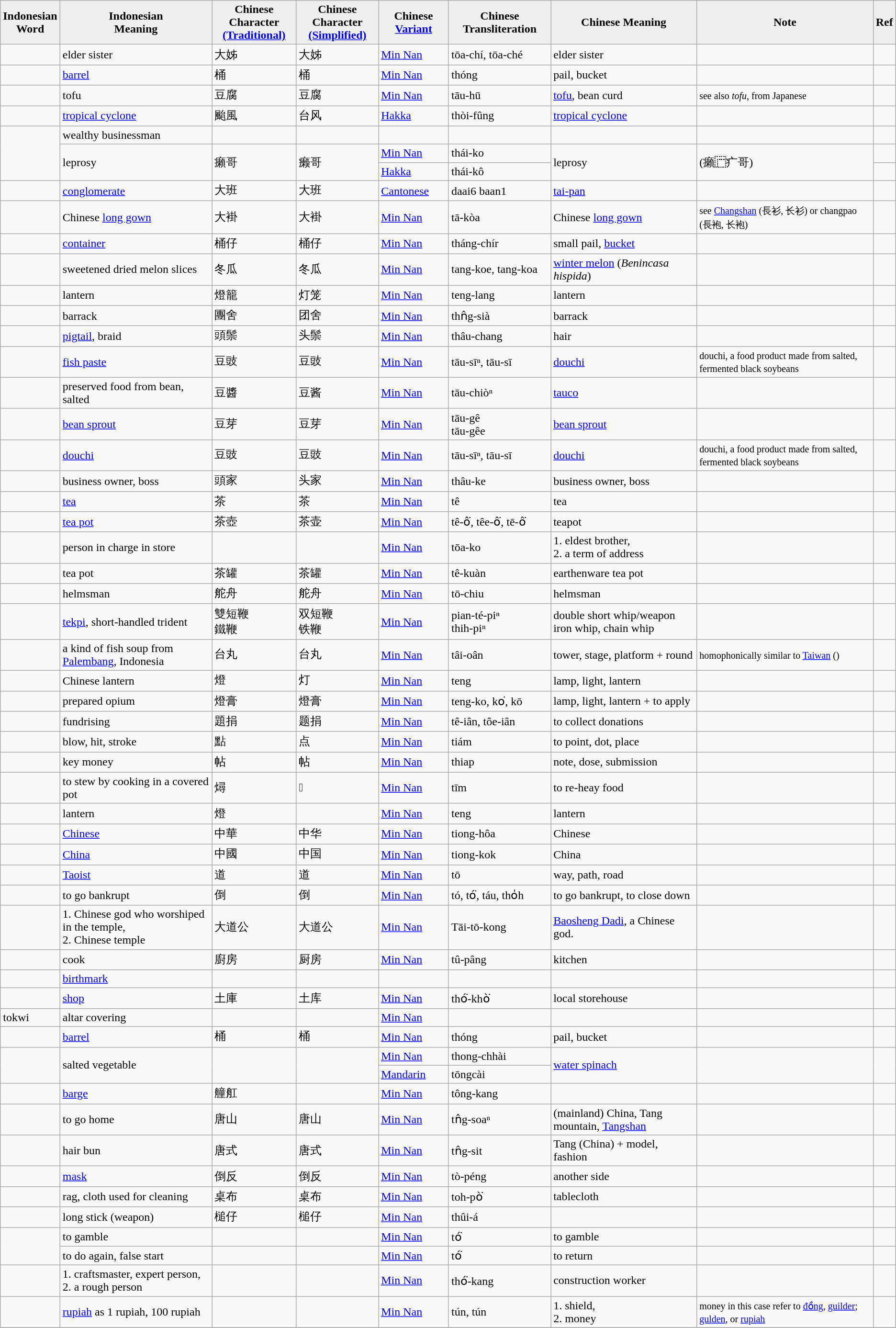<table class="wikitable">
<tr>
<th style="background:#efefef;">Indonesian <br>Word</th>
<th style="background:#efefef;">Indonesian <br>Meaning</th>
<th style="background:#efefef;">Chinese Character <br><a href='#'>(Traditional)</a></th>
<th style="background:#efefef;">Chinese Character <br><a href='#'>(Simplified)</a></th>
<th style="background:#efefef;">Chinese <a href='#'>Variant</a></th>
<th style="background:#efefef;">Chinese Transliteration</th>
<th style="background:#efefef;">Chinese Meaning</th>
<th style="background:#efefef;">Note</th>
<th style="background:#efefef;">Ref</th>
</tr>
<tr>
<td></td>
<td>elder sister</td>
<td>大姊</td>
<td>大姊</td>
<td><a href='#'>Min Nan</a></td>
<td>tōa-chí, tōa-ché</td>
<td>elder sister</td>
<td></td>
<td></td>
</tr>
<tr>
<td></td>
<td><a href='#'>barrel</a></td>
<td>桶</td>
<td>桶</td>
<td><a href='#'>Min Nan</a></td>
<td>thóng</td>
<td>pail, bucket</td>
<td></td>
<td></td>
</tr>
<tr>
<td></td>
<td>tofu</td>
<td>豆腐</td>
<td>豆腐</td>
<td><a href='#'>Min Nan</a></td>
<td>tāu-hū</td>
<td><a href='#'>tofu</a>, bean curd</td>
<td><small>see also <em>tofu</em>, from Japanese</small></td>
<td></td>
</tr>
<tr>
<td></td>
<td><a href='#'>tropical cyclone</a></td>
<td>颱風</td>
<td>台风</td>
<td><a href='#'>Hakka</a></td>
<td>thòi-fûng</td>
<td><a href='#'>tropical cyclone</a></td>
<td></td>
<td></td>
</tr>
<tr>
<td rowspan="3"></td>
<td>wealthy businessman</td>
<td></td>
<td></td>
<td></td>
<td></td>
<td></td>
<td></td>
<td></td>
</tr>
<tr>
<td rowspan="2">leprosy</td>
<td rowspan="2">癩哥</td>
<td rowspan="2">癞哥</td>
<td><a href='#'>Min Nan</a></td>
<td>thái-ko</td>
<td rowspan="2">leprosy</td>
<td rowspan="2">(癩⿸疒哥)</td>
<td></td>
</tr>
<tr>
<td><a href='#'>Hakka</a></td>
<td>thái-kô</td>
<td></td>
</tr>
<tr>
<td></td>
<td><a href='#'>conglomerate</a></td>
<td>大班</td>
<td>大班</td>
<td><a href='#'>Cantonese</a></td>
<td>daai6 baan1</td>
<td><a href='#'>tai-pan</a></td>
<td></td>
<td></td>
</tr>
<tr>
<td></td>
<td>Chinese <a href='#'>long gown</a></td>
<td>大褂</td>
<td>大褂</td>
<td><a href='#'>Min Nan</a></td>
<td>tā-kòa</td>
<td>Chinese <a href='#'>long gown</a></td>
<td><small>see <a href='#'>Changshan</a> (長衫, 长衫) or changpao (長袍, 长袍)</small></td>
<td></td>
</tr>
<tr>
<td></td>
<td><a href='#'>container</a></td>
<td>桶仔</td>
<td>桶仔</td>
<td><a href='#'>Min Nan</a></td>
<td>tháng-chír</td>
<td>small pail, <a href='#'>bucket</a></td>
<td></td>
<td></td>
</tr>
<tr>
<td></td>
<td>sweetened dried melon slices</td>
<td>冬瓜</td>
<td>冬瓜</td>
<td><a href='#'>Min Nan</a></td>
<td>tang-koe, tang-koa</td>
<td><a href='#'>winter melon</a> (<em>Benincasa hispida</em>)</td>
<td></td>
<td></td>
</tr>
<tr>
<td></td>
<td>lantern</td>
<td>燈籠</td>
<td>灯笼</td>
<td><a href='#'>Min Nan</a></td>
<td>teng-lang</td>
<td>lantern</td>
<td></td>
<td></td>
</tr>
<tr>
<td></td>
<td>barrack</td>
<td>團舍</td>
<td>团舍</td>
<td><a href='#'>Min Nan</a></td>
<td>thn̂g-sià</td>
<td>barrack</td>
<td></td>
<td></td>
</tr>
<tr>
<td></td>
<td><a href='#'>pigtail</a>, braid</td>
<td>頭鬃</td>
<td>头鬃</td>
<td><a href='#'>Min Nan</a></td>
<td>thâu-chang</td>
<td>hair</td>
<td></td>
<td></td>
</tr>
<tr>
<td></td>
<td><a href='#'>fish paste</a></td>
<td>豆豉</td>
<td>豆豉</td>
<td><a href='#'>Min Nan</a></td>
<td>tāu-sīⁿ, tāu-sī</td>
<td><a href='#'>douchi</a></td>
<td><small>douchi, a food product made from salted, fermented black soybeans</small></td>
<td></td>
</tr>
<tr>
<td></td>
<td>preserved food from bean, salted</td>
<td>豆醬</td>
<td>豆酱</td>
<td><a href='#'>Min Nan</a></td>
<td>tāu-chiòⁿ</td>
<td><a href='#'>tauco</a></td>
<td></td>
<td></td>
</tr>
<tr>
<td></td>
<td><a href='#'>bean sprout</a></td>
<td>豆芽</td>
<td>豆芽</td>
<td><a href='#'>Min Nan</a></td>
<td>tāu-gê<br>tāu-gêe</td>
<td><a href='#'>bean sprout</a></td>
<td></td>
<td></td>
</tr>
<tr>
<td></td>
<td><a href='#'>douchi</a></td>
<td>豆豉</td>
<td>豆豉</td>
<td><a href='#'>Min Nan</a></td>
<td>tāu-sīⁿ, tāu-sī</td>
<td><a href='#'>douchi</a></td>
<td><small>douchi, a food product made from salted, fermented black soybeans</small></td>
<td></td>
</tr>
<tr>
<td></td>
<td>business owner, boss</td>
<td>頭家</td>
<td>头家</td>
<td><a href='#'>Min Nan</a></td>
<td>thâu-ke</td>
<td>business owner, boss</td>
<td></td>
<td></td>
</tr>
<tr>
<td></td>
<td><a href='#'>tea</a></td>
<td>茶</td>
<td>茶</td>
<td><a href='#'>Min Nan</a></td>
<td>tê</td>
<td>tea</td>
<td></td>
<td></td>
</tr>
<tr>
<td></td>
<td><a href='#'>tea pot</a></td>
<td>茶壺</td>
<td>茶壶</td>
<td><a href='#'>Min Nan</a></td>
<td>tê-ô͘, têe-ô͘, tē-ô͘</td>
<td>teapot</td>
<td></td>
<td></td>
</tr>
<tr>
<td></td>
<td>person in charge in store</td>
<td></td>
<td></td>
<td><a href='#'>Min Nan</a></td>
<td>tōa-ko</td>
<td>1. eldest brother, <br>2. a term of address</td>
<td></td>
<td></td>
</tr>
<tr>
<td></td>
<td>tea pot</td>
<td>茶罐</td>
<td>茶罐</td>
<td><a href='#'>Min Nan</a></td>
<td>tê-kuàn</td>
<td>earthenware tea pot</td>
<td></td>
<td></td>
</tr>
<tr>
<td></td>
<td>helmsman</td>
<td>舵舟</td>
<td>舵舟</td>
<td><a href='#'>Min Nan</a></td>
<td>tō-chiu</td>
<td>helmsman</td>
<td></td>
<td></td>
</tr>
<tr>
<td></td>
<td><a href='#'>tekpi</a>, short-handled trident</td>
<td>雙短鞭<br>鐵鞭</td>
<td>双短鞭<br>铁鞭</td>
<td><a href='#'>Min Nan</a></td>
<td>pian-té-piⁿ<br>thih-piⁿ</td>
<td>double short whip/weapon<br>iron whip, chain whip</td>
<td></td>
<td></td>
</tr>
<tr>
<td></td>
<td>a kind of fish soup from <a href='#'>Palembang</a>, Indonesia</td>
<td>台丸</td>
<td>台丸</td>
<td><a href='#'>Min Nan</a></td>
<td>tâi-oân</td>
<td>tower, stage, platform + round</td>
<td><small>homophonically similar to <a href='#'>Taiwan</a> ()</small></td>
<td></td>
</tr>
<tr>
<td></td>
<td>Chinese lantern</td>
<td>燈</td>
<td>灯</td>
<td><a href='#'>Min Nan</a></td>
<td>teng</td>
<td>lamp, light, lantern</td>
<td></td>
<td></td>
</tr>
<tr>
<td></td>
<td>prepared opium</td>
<td>燈膏</td>
<td>燈膏</td>
<td><a href='#'>Min Nan</a></td>
<td>teng-ko, ko͘, kō</td>
<td>lamp, light, lantern + to apply</td>
<td></td>
<td></td>
</tr>
<tr>
<td></td>
<td>fundrising</td>
<td>題捐</td>
<td>题捐</td>
<td><a href='#'>Min Nan</a></td>
<td>tê-iân, tôe-iân</td>
<td>to collect donations</td>
<td></td>
<td></td>
</tr>
<tr>
<td></td>
<td>blow, hit, stroke</td>
<td>點</td>
<td>点</td>
<td><a href='#'>Min Nan</a></td>
<td>tiám</td>
<td>to point, dot, place</td>
<td></td>
<td></td>
</tr>
<tr>
<td></td>
<td>key money</td>
<td>帖</td>
<td>帖</td>
<td><a href='#'>Min Nan</a></td>
<td>thiap</td>
<td>note, dose, submission</td>
<td></td>
<td></td>
</tr>
<tr>
<td></td>
<td>to stew by cooking in a covered pot</td>
<td>燖</td>
<td>𬊈</td>
<td><a href='#'>Min Nan</a></td>
<td>tīm</td>
<td>to re-heay food</td>
<td></td>
<td></td>
</tr>
<tr>
<td></td>
<td>lantern</td>
<td>燈</td>
<td></td>
<td><a href='#'>Min Nan</a></td>
<td>teng</td>
<td>lantern</td>
<td></td>
<td></td>
</tr>
<tr>
<td></td>
<td><a href='#'>Chinese</a></td>
<td>中華</td>
<td>中华</td>
<td><a href='#'>Min Nan</a></td>
<td>tiong-hôa</td>
<td>Chinese</td>
<td></td>
<td></td>
</tr>
<tr>
<td></td>
<td><a href='#'>China</a></td>
<td>中國</td>
<td>中国</td>
<td><a href='#'>Min Nan</a></td>
<td>tiong-kok</td>
<td>China</td>
<td></td>
<td></td>
</tr>
<tr>
<td></td>
<td><a href='#'>Taoist</a></td>
<td>道</td>
<td>道</td>
<td><a href='#'>Min Nan</a></td>
<td>tō</td>
<td>way, path, road</td>
<td></td>
<td></td>
</tr>
<tr>
<td></td>
<td>to go bankrupt</td>
<td>倒</td>
<td>倒</td>
<td><a href='#'>Min Nan</a></td>
<td>tó, tó͘, táu, tho̍h</td>
<td>to go bankrupt, to close down</td>
<td></td>
<td></td>
</tr>
<tr>
<td></td>
<td>1. Chinese god who worshiped in the temple, <br>2. Chinese temple</td>
<td>大道公</td>
<td>大道公</td>
<td><a href='#'>Min Nan</a></td>
<td>Tāi-tō-kong</td>
<td><a href='#'>Baosheng Dadi</a>, a Chinese god.</td>
<td></td>
<td></td>
</tr>
<tr>
<td></td>
<td>cook</td>
<td>廚房</td>
<td>厨房</td>
<td><a href='#'>Min Nan</a></td>
<td>tû-pâng</td>
<td>kitchen</td>
<td></td>
<td></td>
</tr>
<tr>
<td></td>
<td><a href='#'>birthmark</a></td>
<td></td>
<td></td>
<td></td>
<td></td>
<td></td>
<td></td>
<td></td>
</tr>
<tr>
<td></td>
<td><a href='#'>shop</a></td>
<td>土庫</td>
<td>土库</td>
<td><a href='#'>Min Nan</a></td>
<td>thó͘-khò͘</td>
<td>local storehouse</td>
<td></td>
<td></td>
</tr>
<tr>
<td>tokwi</td>
<td>altar covering</td>
<td></td>
<td></td>
<td><a href='#'>Min Nan</a></td>
<td></td>
<td></td>
<td></td>
<td></td>
</tr>
<tr>
<td></td>
<td><a href='#'>barrel</a></td>
<td>桶</td>
<td>桶</td>
<td><a href='#'>Min Nan</a></td>
<td>thóng</td>
<td>pail, bucket</td>
<td></td>
<td></td>
</tr>
<tr>
<td rowspan="2"></td>
<td rowspan="2">salted vegetable</td>
<td rowspan="2"></td>
<td rowspan="2"></td>
<td><a href='#'>Min Nan</a></td>
<td>thong-chhài</td>
<td rowspan="2"><a href='#'>water spinach</a></td>
<td rowspan="2"></td>
<td rowspan="2"></td>
</tr>
<tr>
<td><a href='#'>Mandarin</a></td>
<td>tōngcài</td>
</tr>
<tr>
<td></td>
<td><a href='#'>barge</a></td>
<td>艟舡</td>
<td></td>
<td><a href='#'>Min Nan</a></td>
<td>tông-kang</td>
<td></td>
<td></td>
<td></td>
</tr>
<tr>
<td></td>
<td>to go home</td>
<td>唐山</td>
<td>唐山</td>
<td><a href='#'>Min Nan</a></td>
<td>tn̂g-soaⁿ</td>
<td>(mainland) China, Tang mountain, <a href='#'>Tangshan</a></td>
<td></td>
<td></td>
</tr>
<tr>
<td></td>
<td>hair bun</td>
<td>唐式</td>
<td>唐式</td>
<td><a href='#'>Min Nan</a></td>
<td>tn̂g-sit</td>
<td>Tang (China) + model, fashion</td>
<td></td>
<td></td>
</tr>
<tr>
<td></td>
<td><a href='#'>mask</a></td>
<td>倒反</td>
<td>倒反</td>
<td><a href='#'>Min Nan</a></td>
<td>tò-péng</td>
<td>another side</td>
<td></td>
<td></td>
</tr>
<tr>
<td></td>
<td>rag, cloth used for cleaning</td>
<td>桌布</td>
<td>桌布</td>
<td><a href='#'>Min Nan</a></td>
<td>toh-pò͘</td>
<td>tablecloth</td>
<td></td>
<td></td>
</tr>
<tr>
<td></td>
<td>long stick (weapon)</td>
<td>槌仔</td>
<td>槌仔</td>
<td><a href='#'>Min Nan</a></td>
<td>thûi-á</td>
<td></td>
<td></td>
<td></td>
</tr>
<tr>
<td rowspan="2"></td>
<td>to gamble</td>
<td></td>
<td></td>
<td><a href='#'>Min Nan</a></td>
<td>tó͘</td>
<td>to gamble</td>
<td></td>
<td></td>
</tr>
<tr>
<td>to do again, false start</td>
<td></td>
<td></td>
<td><a href='#'>Min Nan</a></td>
<td>tó͘</td>
<td>to return</td>
<td></td>
<td></td>
</tr>
<tr>
<td></td>
<td>1. craftsmaster, expert person, <br>2. a rough person</td>
<td></td>
<td></td>
<td><a href='#'>Min Nan</a></td>
<td>thó͘-kang</td>
<td>construction worker</td>
<td></td>
<td></td>
</tr>
<tr>
<td></td>
<td><a href='#'>rupiah</a> as 1 rupiah, 100 rupiah</td>
<td></td>
<td></td>
<td><a href='#'>Min Nan</a></td>
<td>tún, tún</td>
<td>1. shield, <br>2. money</td>
<td><small>money in this case refer to <a href='#'>đồng</a>, <a href='#'>guilder</a>; <a href='#'>gulden</a>, or <a href='#'>rupiah</a></small></td>
<td></td>
</tr>
<tr>
</tr>
</table>
